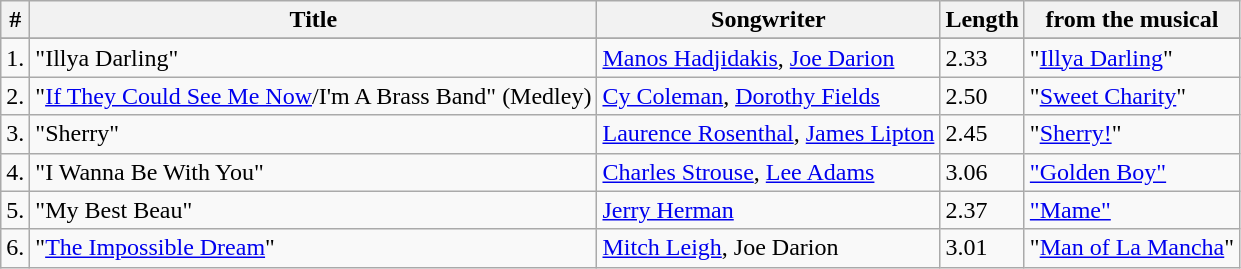<table class="wikitable">
<tr>
<th>#</th>
<th>Title</th>
<th>Songwriter</th>
<th>Length</th>
<th>from the musical</th>
</tr>
<tr bgcolor="#ebf5ff">
</tr>
<tr>
<td>1.</td>
<td>"Illya Darling"</td>
<td><a href='#'>Manos Hadjidakis</a>, <a href='#'>Joe Darion</a></td>
<td>2.33</td>
<td>"<a href='#'>Illya Darling</a>"</td>
</tr>
<tr>
<td>2.</td>
<td>"<a href='#'>If They Could See Me Now</a>/I'm A Brass Band" (Medley)</td>
<td><a href='#'>Cy Coleman</a>, <a href='#'>Dorothy Fields</a></td>
<td>2.50</td>
<td>"<a href='#'>Sweet Charity</a>"</td>
</tr>
<tr>
<td>3.</td>
<td>"Sherry"</td>
<td><a href='#'>Laurence Rosenthal</a>, <a href='#'>James Lipton</a></td>
<td>2.45</td>
<td>"<a href='#'>Sherry!</a>"</td>
</tr>
<tr>
<td>4.</td>
<td>"I Wanna Be With You"</td>
<td><a href='#'>Charles Strouse</a>, <a href='#'>Lee Adams</a></td>
<td>3.06</td>
<td><a href='#'>"Golden Boy"</a></td>
</tr>
<tr>
<td>5.</td>
<td>"My Best Beau"</td>
<td><a href='#'>Jerry Herman</a></td>
<td>2.37</td>
<td><a href='#'>"Mame"</a></td>
</tr>
<tr>
<td>6.</td>
<td>"<a href='#'>The Impossible Dream</a>"</td>
<td><a href='#'>Mitch Leigh</a>, Joe Darion</td>
<td>3.01</td>
<td>"<a href='#'>Man of La Mancha</a>"</td>
</tr>
</table>
